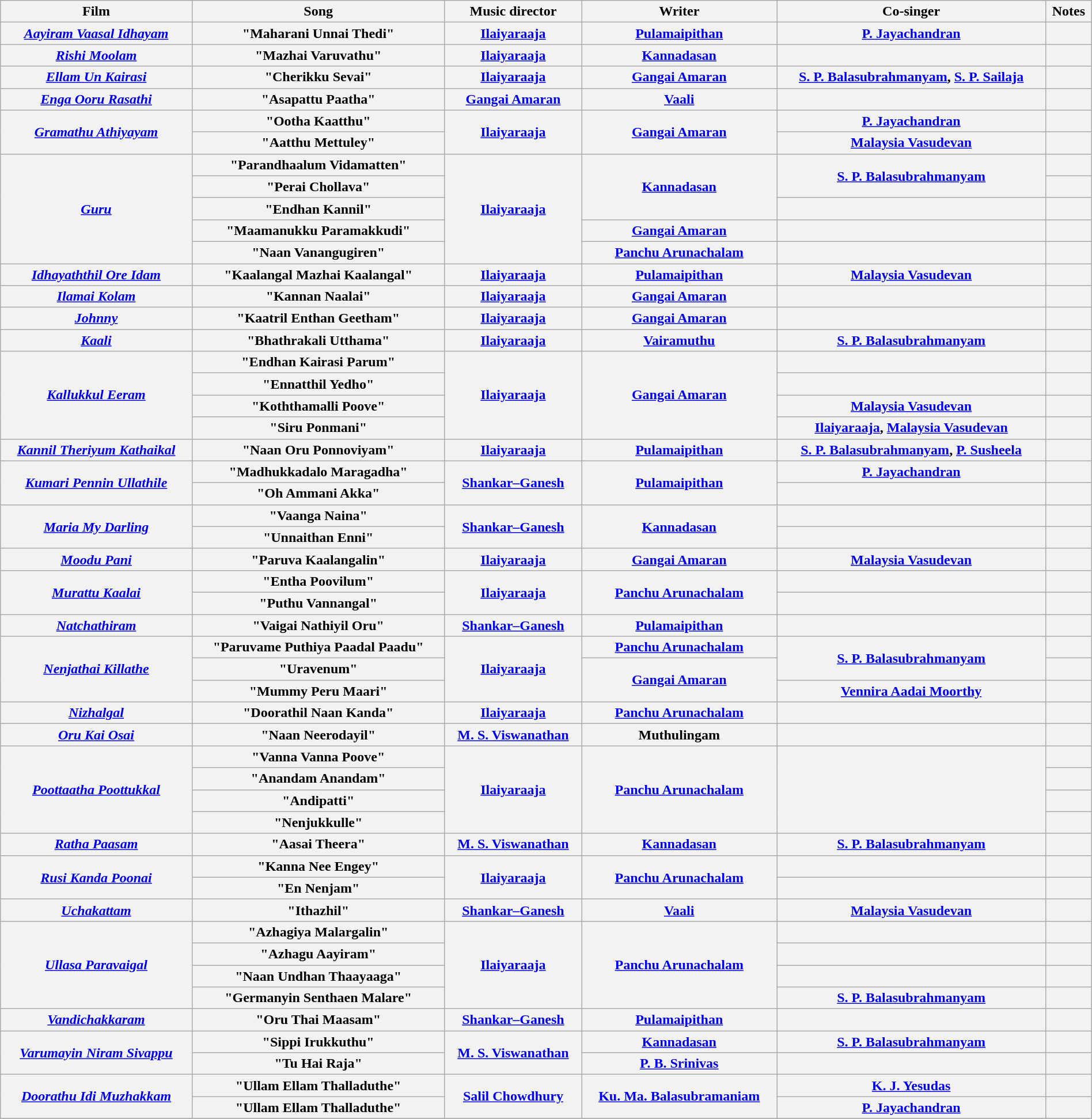<table class="wikitable plainrowheaders" width="100%" textcolor:#000;>
<tr>
<th>Film</th>
<th>Song</th>
<th>Music director</th>
<th>Writer</th>
<th>Co-singer</th>
<th>Notes</th>
</tr>
<tr>
<th><em><a href='#'>Aayiram Vaasal Idhayam</a></em></th>
<th>"Maharani Unnai Thedi"</th>
<th><a href='#'>Ilaiyaraaja</a></th>
<th><a href='#'>Pulamaipithan</a></th>
<th><a href='#'>P. Jayachandran</a></th>
<th></th>
</tr>
<tr>
<th><em><a href='#'>Rishi Moolam</a></em></th>
<th>"Mazhai Varuvathu"</th>
<th><a href='#'>Ilaiyaraaja</a></th>
<th><a href='#'>Kannadasan</a></th>
<th></th>
<th></th>
</tr>
<tr>
<th><em><a href='#'>Ellam Un Kairasi</a></em></th>
<th>"Cherikku Sevai"</th>
<th><a href='#'>Ilaiyaraaja</a></th>
<th><a href='#'>Gangai Amaran</a></th>
<th><a href='#'>S. P. Balasubrahmanyam</a>, <a href='#'>S. P. Sailaja</a></th>
<th></th>
</tr>
<tr>
<th><em><a href='#'>Enga Ooru Rasathi</a></em></th>
<th>"Asapattu Paatha"</th>
<th><a href='#'>Gangai Amaran</a></th>
<th><a href='#'>Vaali</a></th>
<th></th>
<th></th>
</tr>
<tr>
<th rowspan="2"><em><a href='#'>Gramathu Athiyayam</a></em></th>
<th>"Ootha Kaatthu"</th>
<th rowspan="2"><a href='#'>Ilaiyaraaja</a></th>
<th rowspan="2"><a href='#'>Gangai Amaran</a></th>
<th><a href='#'>P. Jayachandran</a></th>
<th></th>
</tr>
<tr>
<th>"Aatthu Mettuley"</th>
<th><a href='#'>Malaysia Vasudevan</a></th>
<th></th>
</tr>
<tr>
<th rowspan="5"><em><a href='#'>Guru</a></em></th>
<th>"Parandhaalum Vidamatten"</th>
<th rowspan="5"><a href='#'>Ilaiyaraaja</a></th>
<th rowspan="3"><a href='#'>Kannadasan</a></th>
<th rowspan="2"><a href='#'>S. P. Balasubrahmanyam</a></th>
<th></th>
</tr>
<tr>
<th>"Perai Chollava"</th>
<th></th>
</tr>
<tr>
<th>"Endhan Kannil"</th>
<th></th>
<th></th>
</tr>
<tr>
<th>"Maamanukku Paramakkudi"</th>
<th><a href='#'>Gangai Amaran</a></th>
<th></th>
<th></th>
</tr>
<tr>
<th>"Naan Vanangugiren"</th>
<th><a href='#'>Panchu Arunachalam</a></th>
<th></th>
<th></th>
</tr>
<tr>
<th><em><a href='#'>Idhayaththil Ore Idam</a></em></th>
<th>"Kaalangal Mazhai Kaalangal"</th>
<th><a href='#'>Ilaiyaraaja</a></th>
<th><a href='#'>Pulamaipithan</a></th>
<th><a href='#'>Malaysia Vasudevan</a></th>
<th></th>
</tr>
<tr>
<th><em><a href='#'>Ilamai Kolam</a></em></th>
<th>"Kannan Naalai"</th>
<th><a href='#'>Ilaiyaraaja</a></th>
<th><a href='#'>Gangai Amaran</a></th>
<th></th>
<th></th>
</tr>
<tr>
<th><em><a href='#'>Johnny</a></em></th>
<th>"Kaatril Enthan Geetham"</th>
<th><a href='#'>Ilaiyaraaja</a></th>
<th><a href='#'>Gangai Amaran</a></th>
<th></th>
<th></th>
</tr>
<tr>
<th><em><a href='#'>Kaali</a></em></th>
<th>"Bhathrakali Utthama"</th>
<th><a href='#'>Ilaiyaraaja</a></th>
<th><a href='#'>Vairamuthu</a></th>
<th><a href='#'>S. P. Balasubrahmanyam</a></th>
<th></th>
</tr>
<tr>
<th rowspan="4"><em><a href='#'>Kallukkul Eeram</a></em></th>
<th>"Endhan Kairasi Parum"</th>
<th rowspan="4"><a href='#'>Ilaiyaraaja</a></th>
<th rowspan="4"><a href='#'>Gangai Amaran</a></th>
<th></th>
<th></th>
</tr>
<tr>
<th>"Ennatthil Yedho"</th>
<th></th>
<th></th>
</tr>
<tr>
<th>"Koththamalli Poove"</th>
<th><a href='#'>Malaysia Vasudevan</a></th>
<th></th>
</tr>
<tr>
<th>"Siru Ponmani"</th>
<th><a href='#'>Ilaiyaraaja</a>, <a href='#'>Malaysia Vasudevan</a></th>
<th></th>
</tr>
<tr>
<th><em><a href='#'>Kannil Theriyum Kathaikal</a></em></th>
<th>"Naan Oru Ponnoviyam"</th>
<th><a href='#'>Ilaiyaraaja</a></th>
<th><a href='#'>Pulamaipithan</a></th>
<th><a href='#'>S. P. Balasubrahmanyam</a>, <a href='#'>P. Susheela</a></th>
<th></th>
</tr>
<tr>
<th rowspan="2"><em><a href='#'>Kumari Pennin Ullathile</a></em></th>
<th>"Madhukkadalo Maragadha"</th>
<th rowspan="2"><a href='#'>Shankar–Ganesh</a></th>
<th rowspan="2"><a href='#'>Pulamaipithan</a></th>
<th><a href='#'>P. Jayachandran</a></th>
<th></th>
</tr>
<tr>
<th>"Oh Ammani Akka"</th>
<th></th>
<th></th>
</tr>
<tr>
<th rowspan="2"><em><a href='#'>Maria My Darling</a></em></th>
<th>"Vaanga Naina"</th>
<th rowspan="2"><a href='#'>Shankar–Ganesh</a></th>
<th rowspan="2"><a href='#'>Kannadasan</a></th>
<th></th>
<th></th>
</tr>
<tr>
<th>"Unnaithan Enni"</th>
<th></th>
<th></th>
</tr>
<tr>
<th><em><a href='#'>Moodu Pani</a></em></th>
<th>"Paruva Kaalangalin"</th>
<th><a href='#'>Ilaiyaraaja</a></th>
<th><a href='#'>Gangai Amaran</a></th>
<th><a href='#'>Malaysia Vasudevan</a></th>
<th></th>
</tr>
<tr>
<th rowspan="2"><em><a href='#'>Murattu Kaalai</a></em></th>
<th>"Entha Poovilum"</th>
<th rowspan="2"><a href='#'>Ilaiyaraaja</a></th>
<th rowspan="2"><a href='#'>Panchu Arunachalam</a></th>
<th></th>
<th></th>
</tr>
<tr>
<th>"Puthu Vannangal"</th>
<th></th>
<th></th>
</tr>
<tr>
<th><em><a href='#'>Natchathiram</a></em></th>
<th>"Vaigai Nathiyil Oru"</th>
<th><a href='#'>Shankar–Ganesh</a></th>
<th><a href='#'>Pulamaipithan</a></th>
<th></th>
<th></th>
</tr>
<tr>
<th rowspan="3"><em><a href='#'>Nenjathai Killathe</a></em></th>
<th>"Paruvame Puthiya Paadal Paadu"</th>
<th rowspan="3"><a href='#'>Ilaiyaraaja</a></th>
<th><a href='#'>Panchu Arunachalam</a></th>
<th rowspan="2"><a href='#'>S. P. Balasubrahmanyam</a></th>
<th></th>
</tr>
<tr>
<th>"Uravenum"</th>
<th rowspan="2"><a href='#'>Gangai Amaran</a></th>
<th></th>
</tr>
<tr>
<th>"Mummy Peru Maari"</th>
<th><a href='#'>Vennira Aadai Moorthy</a></th>
<th></th>
</tr>
<tr>
<th><em><a href='#'>Nizhalgal</a></em></th>
<th>"Doorathil Naan Kanda"</th>
<th><a href='#'>Ilaiyaraaja</a></th>
<th><a href='#'>Panchu Arunachalam</a></th>
<th></th>
<th></th>
</tr>
<tr>
<th><em><a href='#'>Oru Kai Osai</a></em></th>
<th>"Naan Neerodayil"</th>
<th><a href='#'>M. S. Viswanathan</a></th>
<th>Muthulingam</th>
<th></th>
<th></th>
</tr>
<tr>
<th rowspan="4"><em><a href='#'>Poottaatha Poottukkal</a></em></th>
<th>"Vanna Vanna Poove"</th>
<th rowspan="4"><a href='#'>Ilaiyaraaja</a></th>
<th rowspan="4"><a href='#'>Panchu Arunachalam</a></th>
<th rowspan="4"></th>
<th></th>
</tr>
<tr>
<th>"Anandam Anandam"</th>
<th></th>
</tr>
<tr>
<th>"Andipatti"</th>
<th></th>
</tr>
<tr>
<th>"Nenjukkulle"</th>
<th></th>
</tr>
<tr>
<th><em><a href='#'>Ratha Paasam</a></em></th>
<th>"Aasai Theera"</th>
<th><a href='#'>M. S. Viswanathan</a></th>
<th><a href='#'>Kannadasan</a></th>
<th><a href='#'>S. P. Balasubrahmanyam</a></th>
<th></th>
</tr>
<tr>
<th rowspan="2"><em><a href='#'>Rusi Kanda Poonai</a></em></th>
<th>"Kanna Nee Engey"</th>
<th rowspan="2"><a href='#'>Ilaiyaraaja</a></th>
<th rowspan="2"><a href='#'>Panchu Arunachalam</a></th>
<th></th>
<th></th>
</tr>
<tr>
<th>"En Nenjam"</th>
<th></th>
<th></th>
</tr>
<tr>
<th><em><a href='#'>Uchakattam</a></em></th>
<th>"Ithazhil"</th>
<th><a href='#'>Shankar–Ganesh</a></th>
<th><a href='#'>Vaali</a></th>
<th><a href='#'>Malaysia Vasudevan</a></th>
<th></th>
</tr>
<tr>
<th rowspan="4"><em><a href='#'>Ullasa Paravaigal</a></em></th>
<th>"Azhagiya Malargalin"</th>
<th rowspan="4"><a href='#'>Ilaiyaraaja</a></th>
<th rowspan="4"><a href='#'>Panchu Arunachalam</a></th>
<th></th>
<th></th>
</tr>
<tr>
<th>"Azhagu Aayiram"</th>
<th></th>
<th></th>
</tr>
<tr>
<th>"Naan Undhan Thaayaaga"</th>
<th></th>
<th></th>
</tr>
<tr>
<th>"Germanyin Senthaen Malare"</th>
<th><a href='#'>S. P. Balasubrahmanyam</a></th>
<th></th>
</tr>
<tr>
<th><em><a href='#'>Vandichakkaram</a></em></th>
<th>"Oru Thai Maasam"</th>
<th><a href='#'>Shankar–Ganesh</a></th>
<th><a href='#'>Pulamaipithan</a></th>
<th></th>
<th></th>
</tr>
<tr>
<th rowspan="2"><em><a href='#'>Varumayin Niram Sivappu</a></em></th>
<th>"Sippi Irukkuthu"</th>
<th rowspan="2"><a href='#'>M. S. Viswanathan</a></th>
<th><a href='#'>Kannadasan</a></th>
<th><a href='#'>S. P. Balasubrahmanyam</a></th>
<th></th>
</tr>
<tr>
<th>"Tu Hai Raja"</th>
<th><a href='#'>P. B. Srinivas</a></th>
<th></th>
<th></th>
</tr>
<tr>
<th rowspan="2"><em><a href='#'>Doorathu Idi Muzhakkam</a></em></th>
<th>"Ullam Ellam Thalladuthe"</th>
<th rowspan="2"><a href='#'>Salil Chowdhury</a></th>
<th rowspan="2"><a href='#'>Ku. Ma. Balasubramaniam</a></th>
<th><a href='#'>K. J. Yesudas</a></th>
<th></th>
</tr>
<tr>
<th>"Ullam Ellam Thalladuthe"</th>
<th><a href='#'>P. Jayachandran</a></th>
<th></th>
</tr>
<tr>
</tr>
</table>
